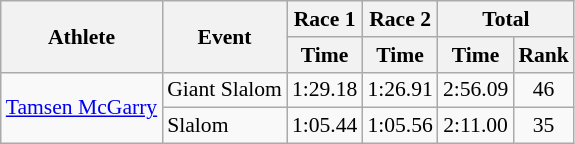<table class="wikitable" style="font-size:90%">
<tr>
<th rowspan="2">Athlete</th>
<th rowspan="2">Event</th>
<th>Race 1</th>
<th>Race 2</th>
<th colspan="2">Total</th>
</tr>
<tr>
<th>Time</th>
<th>Time</th>
<th>Time</th>
<th>Rank</th>
</tr>
<tr>
<td rowspan=2><a href='#'>Tamsen McGarry</a></td>
<td>Giant Slalom</td>
<td align="center">1:29.18</td>
<td align="center">1:26.91</td>
<td align="center">2:56.09</td>
<td align="center">46</td>
</tr>
<tr>
<td>Slalom</td>
<td align="center">1:05.44</td>
<td align="center">1:05.56</td>
<td align="center">2:11.00</td>
<td align="center">35</td>
</tr>
</table>
